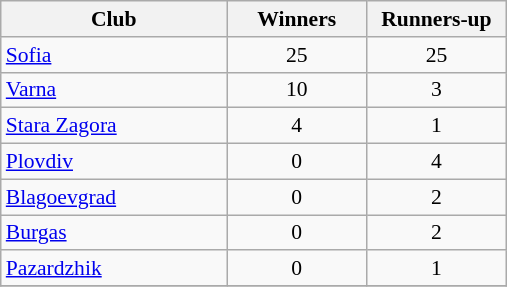<table class="wikitable sortable" style="font-size:90%;">
<tr>
<th style="min-width:10em">Club</th>
<th style="min-width: 6em">Winners</th>
<th style="min-width: 6em">Runners-up</th>
</tr>
<tr>
<td><a href='#'>Sofia</a></td>
<td align=center>25</td>
<td align="center">25</td>
</tr>
<tr>
<td><a href='#'>Varna</a></td>
<td align=center>10</td>
<td align=center>3</td>
</tr>
<tr>
<td><a href='#'>Stara Zagora</a></td>
<td align=center>4</td>
<td align=center>1</td>
</tr>
<tr>
<td><a href='#'>Plovdiv</a></td>
<td align=center>0</td>
<td align=center>4</td>
</tr>
<tr>
<td><a href='#'>Blagoevgrad</a></td>
<td align=center>0</td>
<td align=center>2</td>
</tr>
<tr>
<td><a href='#'>Burgas</a></td>
<td align=center>0</td>
<td align=center>2</td>
</tr>
<tr>
<td><a href='#'>Pazardzhik</a></td>
<td align=center>0</td>
<td align=center>1</td>
</tr>
<tr>
</tr>
</table>
